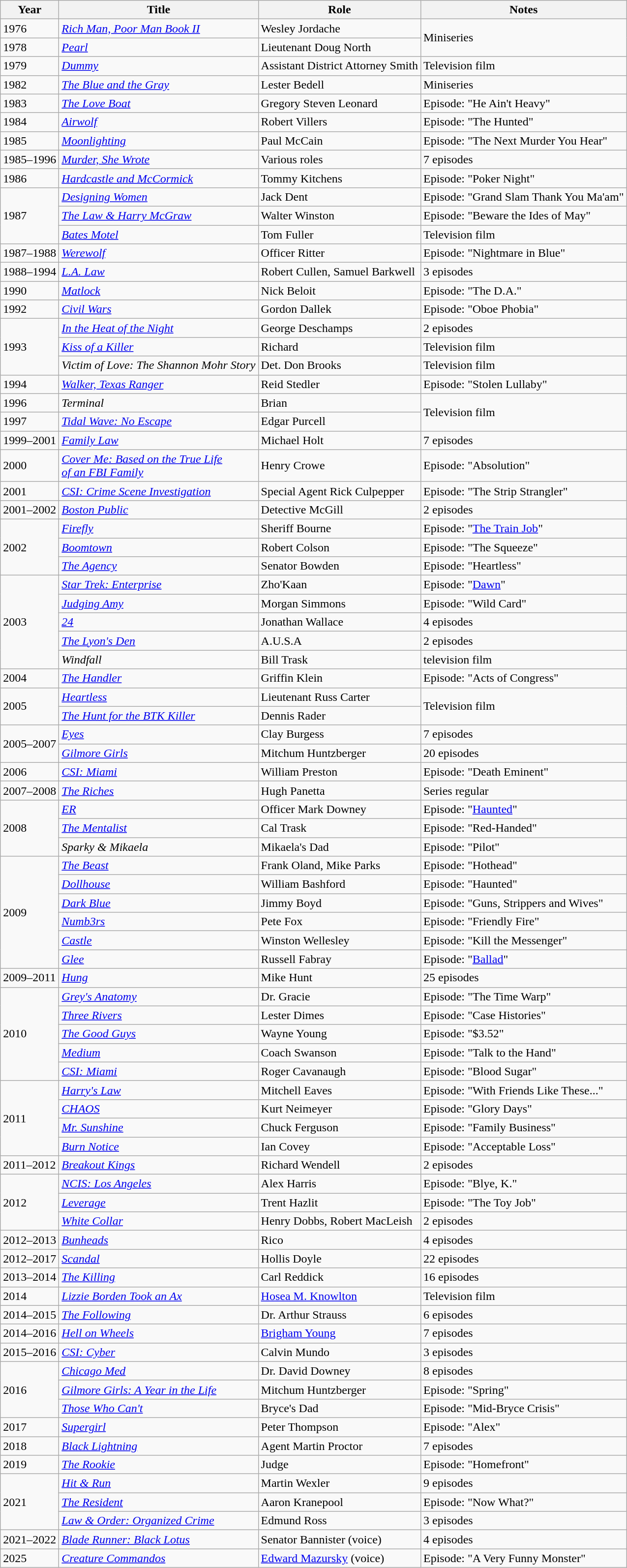<table class="wikitable sortable">
<tr>
<th>Year</th>
<th>Title</th>
<th>Role</th>
<th class="unsortable">Notes</th>
</tr>
<tr>
<td>1976</td>
<td><em><a href='#'>Rich Man, Poor Man Book II</a></em></td>
<td>Wesley Jordache</td>
<td rowspan="2">Miniseries</td>
</tr>
<tr>
<td>1978</td>
<td><em><a href='#'>Pearl</a></em></td>
<td>Lieutenant Doug North</td>
</tr>
<tr>
<td>1979</td>
<td><em><a href='#'>Dummy</a></em></td>
<td>Assistant District Attorney Smith</td>
<td>Television film</td>
</tr>
<tr>
<td>1982</td>
<td><em><a href='#'>The Blue and the Gray</a></em></td>
<td>Lester Bedell</td>
<td>Miniseries</td>
</tr>
<tr>
<td>1983</td>
<td><em><a href='#'>The Love Boat</a></em></td>
<td>Gregory Steven Leonard</td>
<td>Episode: "He Ain't Heavy"</td>
</tr>
<tr>
<td>1984</td>
<td><em><a href='#'>Airwolf</a></em></td>
<td>Robert Villers</td>
<td>Episode: "The Hunted"</td>
</tr>
<tr>
<td>1985</td>
<td><em><a href='#'>Moonlighting</a></em></td>
<td>Paul McCain</td>
<td>Episode: "The Next Murder You Hear"</td>
</tr>
<tr>
<td>1985–1996</td>
<td><em><a href='#'>Murder, She Wrote</a></em></td>
<td>Various roles</td>
<td>7 episodes</td>
</tr>
<tr>
<td>1986</td>
<td><em><a href='#'>Hardcastle and McCormick</a></em></td>
<td>Tommy Kitchens</td>
<td>Episode: "Poker Night"</td>
</tr>
<tr>
<td rowspan=3>1987</td>
<td><em><a href='#'>Designing Women</a></em></td>
<td>Jack Dent</td>
<td>Episode: "Grand Slam Thank You Ma'am"</td>
</tr>
<tr>
<td><em><a href='#'>The Law & Harry McGraw</a></em></td>
<td>Walter Winston</td>
<td>Episode: "Beware the Ides of May"</td>
</tr>
<tr>
<td><em><a href='#'>Bates Motel</a></em></td>
<td>Tom Fuller</td>
<td>Television film</td>
</tr>
<tr>
<td>1987–1988</td>
<td><em><a href='#'>Werewolf</a></em></td>
<td>Officer Ritter</td>
<td>Episode: "Nightmare in Blue"</td>
</tr>
<tr>
<td>1988–1994</td>
<td><em><a href='#'>L.A. Law</a></em></td>
<td>Robert Cullen, Samuel Barkwell</td>
<td>3 episodes</td>
</tr>
<tr>
<td>1990</td>
<td><em><a href='#'>Matlock</a></em></td>
<td>Nick Beloit</td>
<td>Episode: "The D.A."</td>
</tr>
<tr>
<td>1992</td>
<td><em><a href='#'>Civil Wars</a></em></td>
<td>Gordon Dallek</td>
<td>Episode: "Oboe Phobia"</td>
</tr>
<tr>
<td rowspan=3>1993</td>
<td><em><a href='#'>In the Heat of the Night</a></em></td>
<td>George Deschamps</td>
<td>2 episodes</td>
</tr>
<tr>
<td><em><a href='#'>Kiss of a Killer</a></em></td>
<td>Richard</td>
<td>Television film</td>
</tr>
<tr>
<td><em>Victim of Love: The Shannon Mohr Story</em></td>
<td>Det. Don Brooks</td>
<td>Television film</td>
</tr>
<tr>
<td>1994</td>
<td><em><a href='#'>Walker, Texas Ranger</a></em></td>
<td>Reid Stedler</td>
<td>Episode: "Stolen Lullaby"</td>
</tr>
<tr>
<td>1996</td>
<td><em>Terminal</em></td>
<td>Brian</td>
<td rowspan="2">Television film</td>
</tr>
<tr>
<td>1997</td>
<td><em><a href='#'>Tidal Wave: No Escape</a></em></td>
<td>Edgar Purcell</td>
</tr>
<tr>
<td>1999–2001</td>
<td><em><a href='#'>Family Law</a></em></td>
<td>Michael Holt</td>
<td>7 episodes</td>
</tr>
<tr>
<td>2000</td>
<td><em><a href='#'>Cover Me: Based on the True Life <br>of an FBI Family</a></em></td>
<td>Henry Crowe</td>
<td>Episode: "Absolution"</td>
</tr>
<tr>
<td>2001</td>
<td><em><a href='#'>CSI: Crime Scene Investigation</a></em></td>
<td>Special Agent Rick Culpepper</td>
<td>Episode: "The Strip Strangler"</td>
</tr>
<tr>
<td>2001–2002</td>
<td><em><a href='#'>Boston Public</a></em></td>
<td>Detective McGill</td>
<td>2 episodes</td>
</tr>
<tr>
<td rowspan="3">2002</td>
<td><em><a href='#'>Firefly</a></em></td>
<td>Sheriff Bourne</td>
<td>Episode: "<a href='#'>The Train Job</a>"</td>
</tr>
<tr>
<td><em><a href='#'>Boomtown</a></em></td>
<td>Robert Colson</td>
<td>Episode: "The Squeeze"</td>
</tr>
<tr>
<td><em><a href='#'>The Agency</a></em></td>
<td>Senator Bowden</td>
<td>Episode: "Heartless"</td>
</tr>
<tr>
<td rowspan="5">2003</td>
<td><em><a href='#'>Star Trek: Enterprise</a></em></td>
<td>Zho'Kaan</td>
<td>Episode: "<a href='#'>Dawn</a>"</td>
</tr>
<tr>
<td><em><a href='#'>Judging Amy</a></em></td>
<td>Morgan Simmons</td>
<td>Episode: "Wild Card"</td>
</tr>
<tr>
<td><em><a href='#'>24</a></em></td>
<td>Jonathan Wallace</td>
<td>4 episodes</td>
</tr>
<tr>
<td><em><a href='#'>The Lyon's Den</a></em></td>
<td>A.U.S.A</td>
<td>2 episodes</td>
</tr>
<tr>
<td><em>Windfall</em></td>
<td>Bill Trask</td>
<td>television film</td>
</tr>
<tr>
<td>2004</td>
<td><em><a href='#'>The Handler</a></em></td>
<td>Griffin Klein</td>
<td>Episode: "Acts of Congress"</td>
</tr>
<tr>
<td rowspan="2">2005</td>
<td><em><a href='#'>Heartless</a></em></td>
<td>Lieutenant Russ Carter</td>
<td rowspan="2">Television film</td>
</tr>
<tr>
<td><em><a href='#'>The Hunt for the BTK Killer</a></em></td>
<td>Dennis Rader</td>
</tr>
<tr>
<td rowspan="2">2005–2007</td>
<td><em><a href='#'>Eyes</a></em></td>
<td>Clay Burgess</td>
<td>7 episodes</td>
</tr>
<tr>
<td><em><a href='#'>Gilmore Girls</a></em></td>
<td>Mitchum Huntzberger</td>
<td>20 episodes</td>
</tr>
<tr>
<td>2006</td>
<td><em><a href='#'>CSI: Miami</a></em></td>
<td>William Preston</td>
<td>Episode: "Death Eminent"</td>
</tr>
<tr>
<td>2007–2008</td>
<td><em><a href='#'>The Riches</a></em></td>
<td>Hugh Panetta</td>
<td>Series regular</td>
</tr>
<tr>
<td rowspan="3">2008</td>
<td><em><a href='#'>ER</a></em></td>
<td>Officer Mark Downey</td>
<td>Episode: "<a href='#'>Haunted</a>"</td>
</tr>
<tr>
<td><em><a href='#'>The Mentalist</a></em></td>
<td>Cal Trask</td>
<td>Episode: "Red-Handed"</td>
</tr>
<tr>
<td><em>Sparky & Mikaela</em></td>
<td>Mikaela's Dad</td>
<td>Episode: "Pilot"</td>
</tr>
<tr>
<td rowspan="6">2009</td>
<td><em><a href='#'>The Beast</a></em></td>
<td>Frank Oland, Mike Parks</td>
<td>Episode: "Hothead"</td>
</tr>
<tr>
<td><em><a href='#'>Dollhouse</a></em></td>
<td>William Bashford</td>
<td>Episode: "Haunted"</td>
</tr>
<tr>
<td><em><a href='#'>Dark Blue</a></em></td>
<td>Jimmy Boyd</td>
<td>Episode: "Guns, Strippers and Wives"</td>
</tr>
<tr>
<td><em><a href='#'>Numb3rs</a></em></td>
<td>Pete Fox</td>
<td>Episode: "Friendly Fire"</td>
</tr>
<tr>
<td><em><a href='#'>Castle</a></em></td>
<td>Winston Wellesley</td>
<td>Episode: "Kill the Messenger"</td>
</tr>
<tr>
<td><em><a href='#'>Glee</a></em></td>
<td>Russell Fabray</td>
<td>Episode: "<a href='#'>Ballad</a>"</td>
</tr>
<tr>
<td>2009–2011</td>
<td><em><a href='#'>Hung</a></em></td>
<td>Mike Hunt</td>
<td>25 episodes</td>
</tr>
<tr>
<td rowspan="5">2010</td>
<td><em><a href='#'>Grey's Anatomy</a></em></td>
<td>Dr. Gracie</td>
<td>Episode: "The Time Warp"</td>
</tr>
<tr>
<td><em><a href='#'>Three Rivers</a></em></td>
<td>Lester Dimes</td>
<td>Episode: "Case Histories"</td>
</tr>
<tr>
<td><em><a href='#'>The Good Guys</a></em></td>
<td>Wayne Young</td>
<td>Episode: "$3.52"</td>
</tr>
<tr>
<td><em><a href='#'>Medium</a></em></td>
<td>Coach Swanson</td>
<td>Episode: "Talk to the Hand"</td>
</tr>
<tr>
<td><em><a href='#'>CSI: Miami</a></em></td>
<td>Roger Cavanaugh</td>
<td>Episode: "Blood Sugar"</td>
</tr>
<tr>
<td rowspan="4">2011</td>
<td><em><a href='#'>Harry's Law</a></em></td>
<td>Mitchell Eaves</td>
<td>Episode: "With Friends Like These..."</td>
</tr>
<tr>
<td><em><a href='#'>CHAOS</a></em></td>
<td>Kurt Neimeyer</td>
<td>Episode: "Glory Days"</td>
</tr>
<tr>
<td><em><a href='#'>Mr. Sunshine</a></em></td>
<td>Chuck Ferguson</td>
<td>Episode: "Family Business"</td>
</tr>
<tr>
<td><em><a href='#'>Burn Notice</a></em></td>
<td>Ian Covey</td>
<td>Episode: "Acceptable Loss"</td>
</tr>
<tr>
<td>2011–2012</td>
<td><em><a href='#'>Breakout Kings</a></em></td>
<td>Richard Wendell</td>
<td>2 episodes</td>
</tr>
<tr>
<td rowspan="3">2012</td>
<td><em><a href='#'>NCIS: Los Angeles</a></em></td>
<td>Alex Harris</td>
<td>Episode: "Blye, K."</td>
</tr>
<tr>
<td><em><a href='#'>Leverage</a></em></td>
<td>Trent Hazlit</td>
<td>Episode: "The Toy Job"</td>
</tr>
<tr>
<td><em><a href='#'>White Collar</a></em></td>
<td>Henry Dobbs, Robert MacLeish</td>
<td>2 episodes</td>
</tr>
<tr>
<td>2012–2013</td>
<td><em><a href='#'>Bunheads</a></em></td>
<td>Rico</td>
<td>4 episodes</td>
</tr>
<tr>
<td>2012–2017</td>
<td><em><a href='#'>Scandal</a></em></td>
<td>Hollis Doyle</td>
<td>22 episodes</td>
</tr>
<tr>
<td>2013–2014</td>
<td><em><a href='#'>The Killing</a></em></td>
<td>Carl Reddick</td>
<td>16 episodes</td>
</tr>
<tr>
<td>2014</td>
<td><em><a href='#'>Lizzie Borden Took an Ax</a></em></td>
<td><a href='#'>Hosea M. Knowlton</a></td>
<td>Television film</td>
</tr>
<tr>
<td>2014–2015</td>
<td><em><a href='#'>The Following</a></em></td>
<td>Dr. Arthur Strauss</td>
<td>6 episodes</td>
</tr>
<tr>
<td>2014–2016</td>
<td><em><a href='#'>Hell on Wheels</a></em></td>
<td><a href='#'>Brigham Young</a></td>
<td>7 episodes</td>
</tr>
<tr>
<td>2015–2016</td>
<td><em><a href='#'>CSI: Cyber</a></em></td>
<td>Calvin Mundo</td>
<td>3 episodes</td>
</tr>
<tr>
<td rowspan="3">2016</td>
<td><em><a href='#'>Chicago Med</a></em></td>
<td>Dr. David Downey</td>
<td>8 episodes</td>
</tr>
<tr>
<td><em><a href='#'>Gilmore Girls: A Year in the Life</a></em></td>
<td>Mitchum Huntzberger</td>
<td>Episode: "Spring"</td>
</tr>
<tr>
<td><em><a href='#'>Those Who Can't</a></em></td>
<td>Bryce's Dad</td>
<td>Episode: "Mid-Bryce Crisis"</td>
</tr>
<tr>
<td>2017</td>
<td><em><a href='#'>Supergirl</a></em></td>
<td>Peter Thompson</td>
<td>Episode: "Alex"</td>
</tr>
<tr>
<td>2018</td>
<td><em><a href='#'>Black Lightning</a></em></td>
<td>Agent Martin Proctor</td>
<td>7 episodes</td>
</tr>
<tr>
<td>2019</td>
<td><em><a href='#'>The Rookie</a></em></td>
<td>Judge</td>
<td>Episode: "Homefront"</td>
</tr>
<tr>
<td rowspan=3>2021</td>
<td><em><a href='#'>Hit & Run</a></em></td>
<td>Martin Wexler</td>
<td>9 episodes</td>
</tr>
<tr>
<td><em><a href='#'>The Resident</a></em></td>
<td>Aaron Kranepool</td>
<td>Episode: "Now What?"</td>
</tr>
<tr>
<td><em><a href='#'>Law & Order: Organized Crime</a></em></td>
<td>Edmund Ross</td>
<td>3 episodes</td>
</tr>
<tr>
<td>2021–2022</td>
<td><em><a href='#'>Blade Runner: Black Lotus</a></em></td>
<td>Senator Bannister (voice)</td>
<td>4 episodes</td>
</tr>
<tr>
<td>2025</td>
<td><em><a href='#'>Creature Commandos</a></em></td>
<td><a href='#'>Edward Mazursky</a> (voice)</td>
<td>Episode: "A Very Funny Monster"</td>
</tr>
</table>
